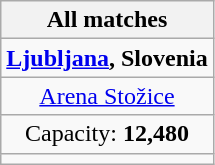<table class="wikitable" style="text-align:center">
<tr>
<th>All matches</th>
</tr>
<tr>
<td><strong><a href='#'>Ljubljana</a>, Slovenia</strong></td>
</tr>
<tr>
<td><a href='#'>Arena Stožice</a></td>
</tr>
<tr>
<td>Capacity: <strong>12,480</strong></td>
</tr>
<tr>
<td></td>
</tr>
</table>
